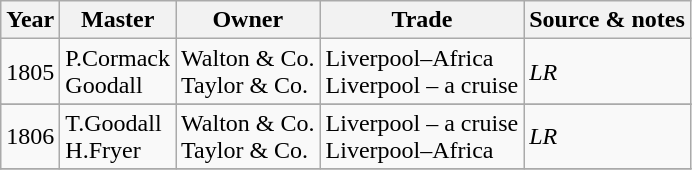<table class=" wikitable">
<tr>
<th>Year</th>
<th>Master</th>
<th>Owner</th>
<th>Trade</th>
<th>Source & notes</th>
</tr>
<tr>
<td>1805</td>
<td>P.Cormack<br>Goodall</td>
<td>Walton & Co.<br>Taylor & Co.</td>
<td>Liverpool–Africa<br>Liverpool – a cruise</td>
<td><em>LR</em></td>
</tr>
<tr>
</tr>
<tr>
<td>1806</td>
<td>T.Goodall<br>H.Fryer</td>
<td>Walton & Co.<br>Taylor & Co.</td>
<td>Liverpool – a cruise<br>Liverpool–Africa</td>
<td><em>LR</em></td>
</tr>
<tr>
</tr>
</table>
